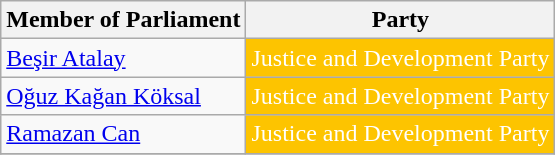<table class="wikitable">
<tr>
<th>Member of Parliament</th>
<th>Party</th>
</tr>
<tr>
<td><a href='#'>Beşir Atalay</a></td>
<td style="background:#FDC400; color:white">Justice and Development Party</td>
</tr>
<tr>
<td><a href='#'>Oğuz Kağan Köksal</a></td>
<td style="background:#FDC400; color:white">Justice and Development Party</td>
</tr>
<tr>
<td><a href='#'>Ramazan Can</a></td>
<td style="background:#FDC400; color:white">Justice and Development Party</td>
</tr>
<tr>
</tr>
</table>
